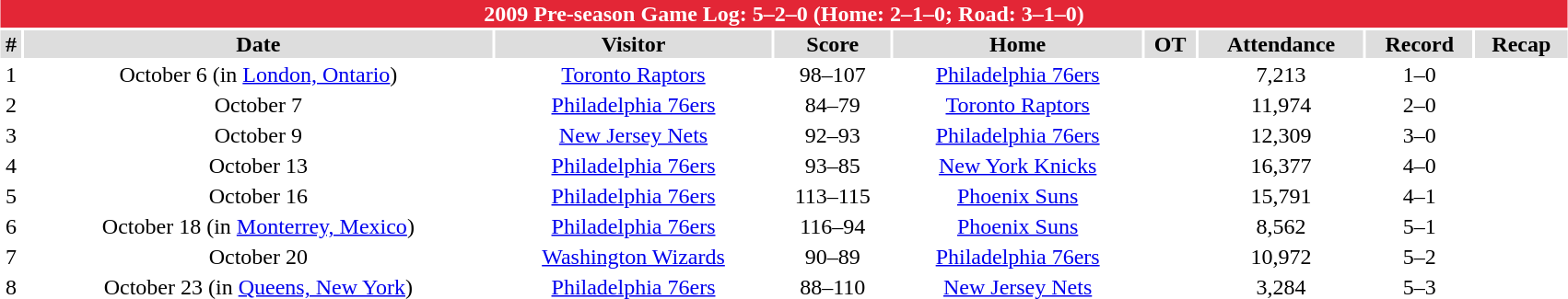<table class="toccolours collapsible" width=90% style="clear:both; margin:1.5em auto; text-align:center">
<tr>
<th colspan=11 style="background:#E32636; color:#ffffff;">2009 Pre-season Game Log: 5–2–0 (Home: 2–1–0; Road: 3–1–0)</th>
</tr>
<tr align="center" bgcolor="#dddddd">
<td><strong>#</strong></td>
<td><strong>Date</strong></td>
<td><strong>Visitor</strong></td>
<td><strong>Score</strong></td>
<td><strong>Home</strong></td>
<td><strong>OT</strong></td>
<td><strong>Attendance</strong></td>
<td><strong>Record</strong></td>
<td><strong>Recap</strong></td>
</tr>
<tr align="center">
<td>1</td>
<td>October 6 (in <a href='#'>London, Ontario</a>)</td>
<td><a href='#'>Toronto Raptors</a></td>
<td>98–107</td>
<td><a href='#'>Philadelphia 76ers</a></td>
<td></td>
<td>7,213</td>
<td>1–0</td>
<td></td>
</tr>
<tr align="center">
<td>2</td>
<td>October 7</td>
<td><a href='#'>Philadelphia 76ers</a></td>
<td>84–79</td>
<td><a href='#'>Toronto Raptors</a></td>
<td></td>
<td>11,974</td>
<td>2–0</td>
<td></td>
</tr>
<tr align="center">
<td>3</td>
<td>October 9</td>
<td><a href='#'>New Jersey Nets</a></td>
<td>92–93</td>
<td><a href='#'>Philadelphia 76ers</a></td>
<td></td>
<td>12,309</td>
<td>3–0</td>
<td></td>
</tr>
<tr align="center">
<td>4</td>
<td>October 13</td>
<td><a href='#'>Philadelphia 76ers</a></td>
<td>93–85</td>
<td><a href='#'>New York Knicks</a></td>
<td></td>
<td>16,377</td>
<td>4–0</td>
<td></td>
</tr>
<tr align="center">
<td>5</td>
<td>October 16</td>
<td><a href='#'>Philadelphia 76ers</a></td>
<td>113–115</td>
<td><a href='#'>Phoenix Suns</a></td>
<td></td>
<td>15,791</td>
<td>4–1</td>
<td></td>
</tr>
<tr align="center">
<td>6</td>
<td>October 18 (in <a href='#'>Monterrey, Mexico</a>)</td>
<td><a href='#'>Philadelphia 76ers</a></td>
<td>116–94</td>
<td><a href='#'>Phoenix Suns</a></td>
<td></td>
<td>8,562</td>
<td>5–1</td>
<td></td>
</tr>
<tr align="center">
<td>7</td>
<td>October 20</td>
<td><a href='#'>Washington Wizards</a></td>
<td>90–89</td>
<td><a href='#'>Philadelphia 76ers</a></td>
<td></td>
<td>10,972</td>
<td>5–2</td>
<td></td>
</tr>
<tr align="center">
<td>8</td>
<td>October 23 (in <a href='#'>Queens, New York</a>)</td>
<td><a href='#'>Philadelphia 76ers</a></td>
<td>88–110</td>
<td><a href='#'>New Jersey Nets</a></td>
<td></td>
<td>3,284</td>
<td>5–3</td>
<td></td>
</tr>
</table>
